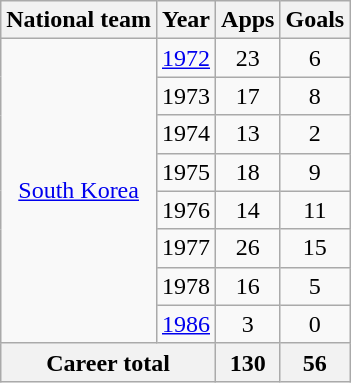<table class="wikitable" style="text-align:center">
<tr>
<th>National team</th>
<th>Year</th>
<th>Apps</th>
<th>Goals</th>
</tr>
<tr>
<td rowspan=8><a href='#'>South Korea</a></td>
<td><a href='#'>1972</a></td>
<td>23</td>
<td>6</td>
</tr>
<tr>
<td>1973</td>
<td>17</td>
<td>8</td>
</tr>
<tr>
<td>1974</td>
<td>13</td>
<td>2</td>
</tr>
<tr>
<td>1975</td>
<td>18</td>
<td>9</td>
</tr>
<tr>
<td>1976</td>
<td>14</td>
<td>11</td>
</tr>
<tr>
<td>1977</td>
<td>26</td>
<td>15</td>
</tr>
<tr>
<td>1978</td>
<td>16</td>
<td>5</td>
</tr>
<tr>
<td><a href='#'>1986</a></td>
<td>3</td>
<td>0</td>
</tr>
<tr>
<th colspan=2>Career total</th>
<th>130</th>
<th>56</th>
</tr>
</table>
